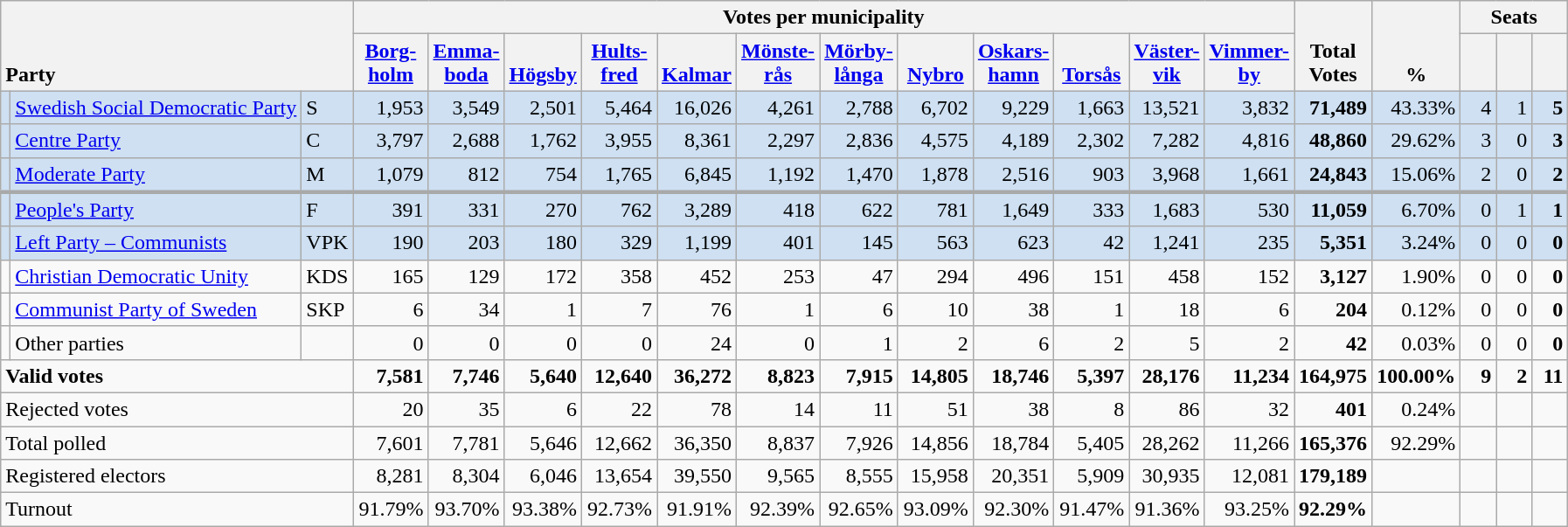<table class="wikitable" border="1" style="text-align:right;">
<tr>
<th style="text-align:left;" valign=bottom rowspan=2 colspan=3>Party</th>
<th colspan=12>Votes per municipality</th>
<th align=center valign=bottom rowspan=2 width="50">Total Votes</th>
<th align=center valign=bottom rowspan=2 width="50">%</th>
<th colspan=3>Seats</th>
</tr>
<tr>
<th align=center valign=bottom width="50"><a href='#'>Borg- holm</a></th>
<th align=center valign=bottom width="50"><a href='#'>Emma- boda</a></th>
<th align=center valign=bottom width="50"><a href='#'>Högsby</a></th>
<th align=center valign=bottom width="50"><a href='#'>Hults- fred</a></th>
<th align=center valign=bottom width="50"><a href='#'>Kalmar</a></th>
<th align=center valign=bottom width="50"><a href='#'>Mönste- rås</a></th>
<th align=center valign=bottom width="50"><a href='#'>Mörby- långa</a></th>
<th align=center valign=bottom width="50"><a href='#'>Nybro</a></th>
<th align=center valign=bottom width="50"><a href='#'>Oskars- hamn</a></th>
<th align=center valign=bottom width="50"><a href='#'>Torsås</a></th>
<th align=center valign=bottom width="50"><a href='#'>Väster- vik</a></th>
<th align=center valign=bottom width="50"><a href='#'>Vimmer- by</a></th>
<th align=center valign=bottom width="20"><small></small></th>
<th align=center valign=bottom width="20"><small><a href='#'></a></small></th>
<th align=center valign=bottom width="20"><small></small></th>
</tr>
<tr style="background:#CEE0F2;">
<td></td>
<td align=left style="white-space: nowrap;"><a href='#'>Swedish Social Democratic Party</a></td>
<td align=left>S</td>
<td>1,953</td>
<td>3,549</td>
<td>2,501</td>
<td>5,464</td>
<td>16,026</td>
<td>4,261</td>
<td>2,788</td>
<td>6,702</td>
<td>9,229</td>
<td>1,663</td>
<td>13,521</td>
<td>3,832</td>
<td><strong>71,489</strong></td>
<td>43.33%</td>
<td>4</td>
<td>1</td>
<td><strong>5</strong></td>
</tr>
<tr style="background:#CEE0F2;">
<td></td>
<td align=left><a href='#'>Centre Party</a></td>
<td align=left>C</td>
<td>3,797</td>
<td>2,688</td>
<td>1,762</td>
<td>3,955</td>
<td>8,361</td>
<td>2,297</td>
<td>2,836</td>
<td>4,575</td>
<td>4,189</td>
<td>2,302</td>
<td>7,282</td>
<td>4,816</td>
<td><strong>48,860</strong></td>
<td>29.62%</td>
<td>3</td>
<td>0</td>
<td><strong>3</strong></td>
</tr>
<tr style="background:#CEE0F2;">
<td></td>
<td align=left><a href='#'>Moderate Party</a></td>
<td align=left>M</td>
<td>1,079</td>
<td>812</td>
<td>754</td>
<td>1,765</td>
<td>6,845</td>
<td>1,192</td>
<td>1,470</td>
<td>1,878</td>
<td>2,516</td>
<td>903</td>
<td>3,968</td>
<td>1,661</td>
<td><strong>24,843</strong></td>
<td>15.06%</td>
<td>2</td>
<td>0</td>
<td><strong>2</strong></td>
</tr>
<tr style="background:#CEE0F2; border-top:3px solid darkgray;">
<td></td>
<td align=left><a href='#'>People's Party</a></td>
<td align=left>F</td>
<td>391</td>
<td>331</td>
<td>270</td>
<td>762</td>
<td>3,289</td>
<td>418</td>
<td>622</td>
<td>781</td>
<td>1,649</td>
<td>333</td>
<td>1,683</td>
<td>530</td>
<td><strong>11,059</strong></td>
<td>6.70%</td>
<td>0</td>
<td>1</td>
<td><strong>1</strong></td>
</tr>
<tr style="background:#CEE0F2;">
<td></td>
<td align=left><a href='#'>Left Party – Communists</a></td>
<td align=left>VPK</td>
<td>190</td>
<td>203</td>
<td>180</td>
<td>329</td>
<td>1,199</td>
<td>401</td>
<td>145</td>
<td>563</td>
<td>623</td>
<td>42</td>
<td>1,241</td>
<td>235</td>
<td><strong>5,351</strong></td>
<td>3.24%</td>
<td>0</td>
<td>0</td>
<td><strong>0</strong></td>
</tr>
<tr>
<td></td>
<td align=left><a href='#'>Christian Democratic Unity</a></td>
<td align=left>KDS</td>
<td>165</td>
<td>129</td>
<td>172</td>
<td>358</td>
<td>452</td>
<td>253</td>
<td>47</td>
<td>294</td>
<td>496</td>
<td>151</td>
<td>458</td>
<td>152</td>
<td><strong>3,127</strong></td>
<td>1.90%</td>
<td>0</td>
<td>0</td>
<td><strong>0</strong></td>
</tr>
<tr>
<td></td>
<td align=left><a href='#'>Communist Party of Sweden</a></td>
<td align=left>SKP</td>
<td>6</td>
<td>34</td>
<td>1</td>
<td>7</td>
<td>76</td>
<td>1</td>
<td>6</td>
<td>10</td>
<td>38</td>
<td>1</td>
<td>18</td>
<td>6</td>
<td><strong>204</strong></td>
<td>0.12%</td>
<td>0</td>
<td>0</td>
<td><strong>0</strong></td>
</tr>
<tr>
<td></td>
<td align=left>Other parties</td>
<td></td>
<td>0</td>
<td>0</td>
<td>0</td>
<td>0</td>
<td>24</td>
<td>0</td>
<td>1</td>
<td>2</td>
<td>6</td>
<td>2</td>
<td>5</td>
<td>2</td>
<td><strong>42</strong></td>
<td>0.03%</td>
<td>0</td>
<td>0</td>
<td><strong>0</strong></td>
</tr>
<tr style="font-weight:bold">
<td align=left colspan=3>Valid votes</td>
<td>7,581</td>
<td>7,746</td>
<td>5,640</td>
<td>12,640</td>
<td>36,272</td>
<td>8,823</td>
<td>7,915</td>
<td>14,805</td>
<td>18,746</td>
<td>5,397</td>
<td>28,176</td>
<td>11,234</td>
<td>164,975</td>
<td>100.00%</td>
<td>9</td>
<td>2</td>
<td>11</td>
</tr>
<tr>
<td align=left colspan=3>Rejected votes</td>
<td>20</td>
<td>35</td>
<td>6</td>
<td>22</td>
<td>78</td>
<td>14</td>
<td>11</td>
<td>51</td>
<td>38</td>
<td>8</td>
<td>86</td>
<td>32</td>
<td><strong>401</strong></td>
<td>0.24%</td>
<td></td>
<td></td>
<td></td>
</tr>
<tr>
<td align=left colspan=3>Total polled</td>
<td>7,601</td>
<td>7,781</td>
<td>5,646</td>
<td>12,662</td>
<td>36,350</td>
<td>8,837</td>
<td>7,926</td>
<td>14,856</td>
<td>18,784</td>
<td>5,405</td>
<td>28,262</td>
<td>11,266</td>
<td><strong>165,376</strong></td>
<td>92.29%</td>
<td></td>
<td></td>
<td></td>
</tr>
<tr>
<td align=left colspan=3>Registered electors</td>
<td>8,281</td>
<td>8,304</td>
<td>6,046</td>
<td>13,654</td>
<td>39,550</td>
<td>9,565</td>
<td>8,555</td>
<td>15,958</td>
<td>20,351</td>
<td>5,909</td>
<td>30,935</td>
<td>12,081</td>
<td><strong>179,189</strong></td>
<td></td>
<td></td>
<td></td>
<td></td>
</tr>
<tr>
<td align=left colspan=3>Turnout</td>
<td>91.79%</td>
<td>93.70%</td>
<td>93.38%</td>
<td>92.73%</td>
<td>91.91%</td>
<td>92.39%</td>
<td>92.65%</td>
<td>93.09%</td>
<td>92.30%</td>
<td>91.47%</td>
<td>91.36%</td>
<td>93.25%</td>
<td><strong>92.29%</strong></td>
<td></td>
<td></td>
<td></td>
<td></td>
</tr>
</table>
